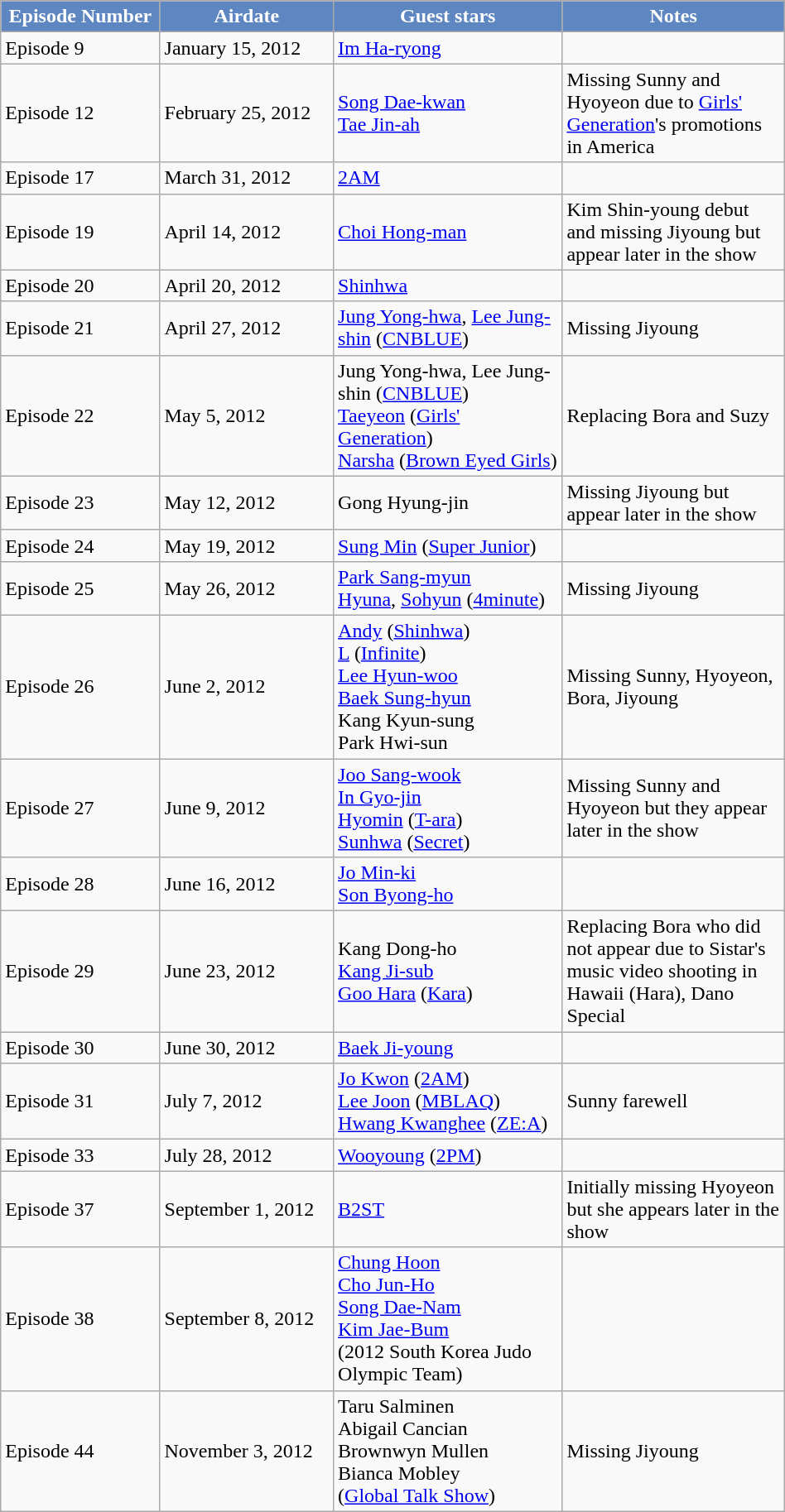<table class="wikitable" width="50%">
<tr style="background:#5E86C1; color:white" align=center>
<td style="width:7%"><strong>Episode Number</strong></td>
<td style="width:7%"><strong>Airdate</strong></td>
<td style="width:11%"><strong>Guest stars</strong></td>
<td style="width:10%"><strong>Notes</strong></td>
</tr>
<tr>
<td>Episode 9</td>
<td>January 15, 2012</td>
<td><a href='#'>Im Ha-ryong</a></td>
<td></td>
</tr>
<tr>
<td>Episode 12</td>
<td>February 25, 2012</td>
<td><a href='#'>Song Dae-kwan</a> <br> <a href='#'>Tae Jin-ah</a></td>
<td>Missing Sunny and Hyoyeon due to <a href='#'>Girls' Generation</a>'s promotions in America</td>
</tr>
<tr>
<td>Episode 17</td>
<td>March 31, 2012</td>
<td><a href='#'>2AM</a></td>
<td></td>
</tr>
<tr>
<td>Episode 19</td>
<td>April 14, 2012</td>
<td><a href='#'>Choi Hong-man</a></td>
<td>Kim Shin-young debut and missing Jiyoung but appear later in the show</td>
</tr>
<tr>
<td>Episode 20</td>
<td>April 20, 2012</td>
<td><a href='#'>Shinhwa</a></td>
<td></td>
</tr>
<tr>
<td>Episode 21</td>
<td>April 27, 2012</td>
<td><a href='#'>Jung Yong-hwa</a>, <a href='#'>Lee Jung-shin</a> (<a href='#'>CNBLUE</a>)</td>
<td>Missing Jiyoung</td>
</tr>
<tr>
<td>Episode 22</td>
<td>May 5, 2012</td>
<td>Jung Yong-hwa, Lee Jung-shin (<a href='#'>CNBLUE</a>) <br> <a href='#'>Taeyeon</a> (<a href='#'>Girls' Generation</a>) <br> <a href='#'>Narsha</a> (<a href='#'>Brown Eyed Girls</a>)</td>
<td>Replacing Bora and Suzy</td>
</tr>
<tr>
<td>Episode 23</td>
<td>May 12, 2012</td>
<td>Gong Hyung-jin</td>
<td>Missing Jiyoung but appear later in the show</td>
</tr>
<tr>
<td>Episode 24</td>
<td>May 19, 2012</td>
<td><a href='#'>Sung Min</a> (<a href='#'>Super Junior</a>)</td>
<td></td>
</tr>
<tr>
<td>Episode 25</td>
<td>May 26, 2012</td>
<td><a href='#'>Park Sang-myun</a> <br> <a href='#'>Hyuna</a>, <a href='#'>Sohyun</a> (<a href='#'>4minute</a>)</td>
<td>Missing Jiyoung</td>
</tr>
<tr>
<td>Episode 26</td>
<td>June 2, 2012</td>
<td><a href='#'>Andy</a> (<a href='#'>Shinhwa</a>) <br> <a href='#'>L</a> (<a href='#'>Infinite</a>) <br> <a href='#'>Lee Hyun-woo</a> <br> <a href='#'>Baek Sung-hyun</a> <br> Kang Kyun-sung <br> Park Hwi-sun</td>
<td>Missing Sunny, Hyoyeon, Bora, Jiyoung</td>
</tr>
<tr>
<td>Episode 27</td>
<td>June 9, 2012</td>
<td><a href='#'>Joo Sang-wook</a> <br> <a href='#'>In Gyo-jin</a> <br> <a href='#'>Hyomin</a> (<a href='#'>T-ara</a>) <br> <a href='#'>Sunhwa</a> (<a href='#'>Secret</a>)</td>
<td>Missing Sunny and Hyoyeon but they appear later in the show</td>
</tr>
<tr>
<td>Episode 28</td>
<td>June 16, 2012</td>
<td><a href='#'>Jo Min-ki</a> <br> <a href='#'>Son Byong-ho</a></td>
<td></td>
</tr>
<tr>
<td>Episode 29</td>
<td>June 23, 2012</td>
<td>Kang Dong-ho <br> <a href='#'>Kang Ji-sub</a> <br> <a href='#'>Goo Hara</a> (<a href='#'>Kara</a>)</td>
<td>Replacing Bora who did not appear due to Sistar's music video shooting in Hawaii (Hara), Dano Special</td>
</tr>
<tr>
<td>Episode 30</td>
<td>June 30, 2012</td>
<td><a href='#'>Baek Ji-young</a></td>
<td></td>
</tr>
<tr>
<td>Episode 31</td>
<td>July 7, 2012</td>
<td><a href='#'>Jo Kwon</a> (<a href='#'>2AM</a>) <br> <a href='#'>Lee Joon</a> (<a href='#'>MBLAQ</a>) <br> <a href='#'>Hwang Kwanghee</a> (<a href='#'>ZE:A</a>)</td>
<td>Sunny farewell</td>
</tr>
<tr>
<td>Episode 33</td>
<td>July 28, 2012</td>
<td><a href='#'>Wooyoung</a> (<a href='#'>2PM</a>)</td>
<td></td>
</tr>
<tr>
<td>Episode 37</td>
<td>September 1, 2012</td>
<td><a href='#'>B2ST</a></td>
<td>Initially missing Hyoyeon but she appears later in the show</td>
</tr>
<tr>
<td>Episode 38</td>
<td>September 8, 2012</td>
<td><a href='#'>Chung Hoon</a> <br> <a href='#'>Cho Jun-Ho</a> <br> <a href='#'>Song Dae-Nam</a> <br> <a href='#'>Kim Jae-Bum</a> <br> (2012 South Korea Judo Olympic Team)</td>
<td></td>
</tr>
<tr>
<td>Episode 44</td>
<td>November 3, 2012</td>
<td>Taru Salminen <br> Abigail Cancian <br> Brownwyn Mullen <br> Bianca Mobley <br> (<a href='#'>Global Talk Show</a>)</td>
<td>Missing Jiyoung</td>
</tr>
</table>
